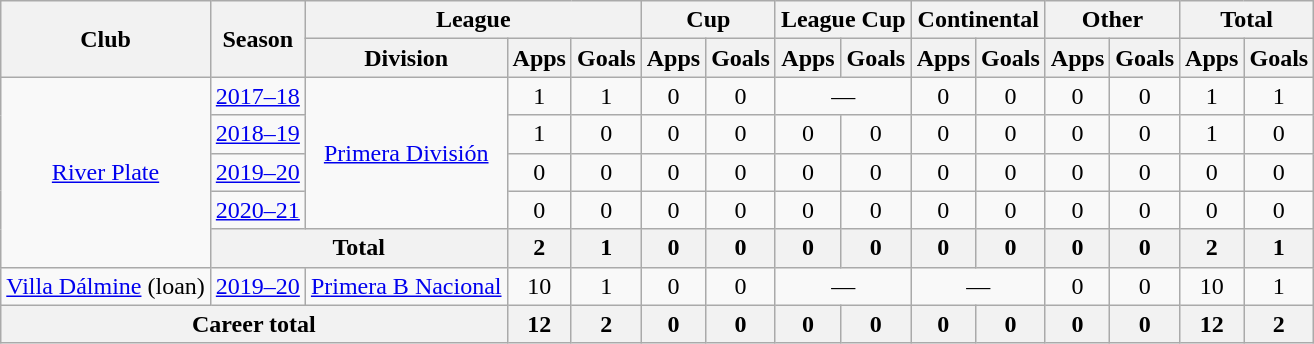<table class="wikitable" style="text-align:center">
<tr>
<th rowspan="2">Club</th>
<th rowspan="2">Season</th>
<th colspan="3">League</th>
<th colspan="2">Cup</th>
<th colspan="2">League Cup</th>
<th colspan="2">Continental</th>
<th colspan="2">Other</th>
<th colspan="2">Total</th>
</tr>
<tr>
<th>Division</th>
<th>Apps</th>
<th>Goals</th>
<th>Apps</th>
<th>Goals</th>
<th>Apps</th>
<th>Goals</th>
<th>Apps</th>
<th>Goals</th>
<th>Apps</th>
<th>Goals</th>
<th>Apps</th>
<th>Goals</th>
</tr>
<tr>
<td rowspan="5"><a href='#'>River Plate</a></td>
<td><a href='#'>2017–18</a></td>
<td rowspan="4"><a href='#'>Primera División</a></td>
<td>1</td>
<td>1</td>
<td>0</td>
<td>0</td>
<td colspan="2">—</td>
<td>0</td>
<td>0</td>
<td>0</td>
<td>0</td>
<td>1</td>
<td>1</td>
</tr>
<tr>
<td><a href='#'>2018–19</a></td>
<td>1</td>
<td>0</td>
<td>0</td>
<td>0</td>
<td>0</td>
<td>0</td>
<td>0</td>
<td>0</td>
<td>0</td>
<td>0</td>
<td>1</td>
<td>0</td>
</tr>
<tr>
<td><a href='#'>2019–20</a></td>
<td>0</td>
<td>0</td>
<td>0</td>
<td>0</td>
<td>0</td>
<td>0</td>
<td>0</td>
<td>0</td>
<td>0</td>
<td>0</td>
<td>0</td>
<td>0</td>
</tr>
<tr>
<td><a href='#'>2020–21</a></td>
<td>0</td>
<td>0</td>
<td>0</td>
<td>0</td>
<td>0</td>
<td>0</td>
<td>0</td>
<td>0</td>
<td>0</td>
<td>0</td>
<td>0</td>
<td>0</td>
</tr>
<tr>
<th colspan="2">Total</th>
<th>2</th>
<th>1</th>
<th>0</th>
<th>0</th>
<th>0</th>
<th>0</th>
<th>0</th>
<th>0</th>
<th>0</th>
<th>0</th>
<th>2</th>
<th>1</th>
</tr>
<tr>
<td rowspan="1"><a href='#'>Villa Dálmine</a> (loan)</td>
<td><a href='#'>2019–20</a></td>
<td rowspan="1"><a href='#'>Primera B Nacional</a></td>
<td>10</td>
<td>1</td>
<td>0</td>
<td>0</td>
<td colspan="2">—</td>
<td colspan="2">—</td>
<td>0</td>
<td>0</td>
<td>10</td>
<td>1</td>
</tr>
<tr>
<th colspan="3">Career total</th>
<th>12</th>
<th>2</th>
<th>0</th>
<th>0</th>
<th>0</th>
<th>0</th>
<th>0</th>
<th>0</th>
<th>0</th>
<th>0</th>
<th>12</th>
<th>2</th>
</tr>
</table>
